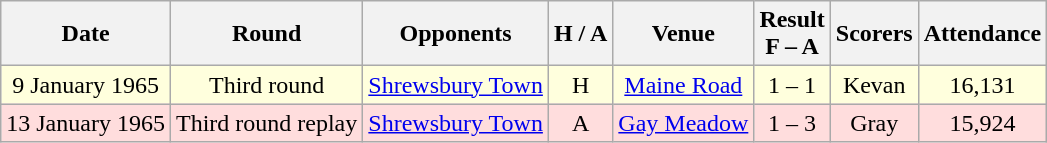<table class="wikitable" style="text-align:center">
<tr>
<th>Date</th>
<th>Round</th>
<th>Opponents</th>
<th>H / A</th>
<th>Venue</th>
<th>Result<br>F – A</th>
<th>Scorers</th>
<th>Attendance</th>
</tr>
<tr bgcolor="#ffffdd">
<td>9 January 1965</td>
<td>Third round</td>
<td><a href='#'>Shrewsbury Town</a></td>
<td>H</td>
<td><a href='#'>Maine Road</a></td>
<td>1 – 1</td>
<td>Kevan</td>
<td>16,131</td>
</tr>
<tr bgcolor="#ffdddd">
<td>13 January 1965</td>
<td>Third round replay</td>
<td><a href='#'>Shrewsbury Town</a></td>
<td>A</td>
<td><a href='#'>Gay Meadow</a></td>
<td>1 – 3</td>
<td>Gray</td>
<td>15,924</td>
</tr>
</table>
